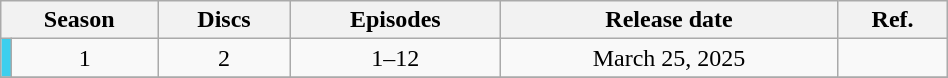<table class="wikitable" style="text-align: center; width: 50%;">
<tr>
<th colspan="2">Season</th>
<th>Discs</th>
<th>Episodes</th>
<th>Release date</th>
<th>Ref.</th>
</tr>
<tr>
<td rowspan="1" width="1%" style="background: #3CCFEE;"></td>
<td>1</td>
<td>2</td>
<td>1–12</td>
<td>March 25, 2025</td>
<td></td>
</tr>
<tr>
</tr>
</table>
